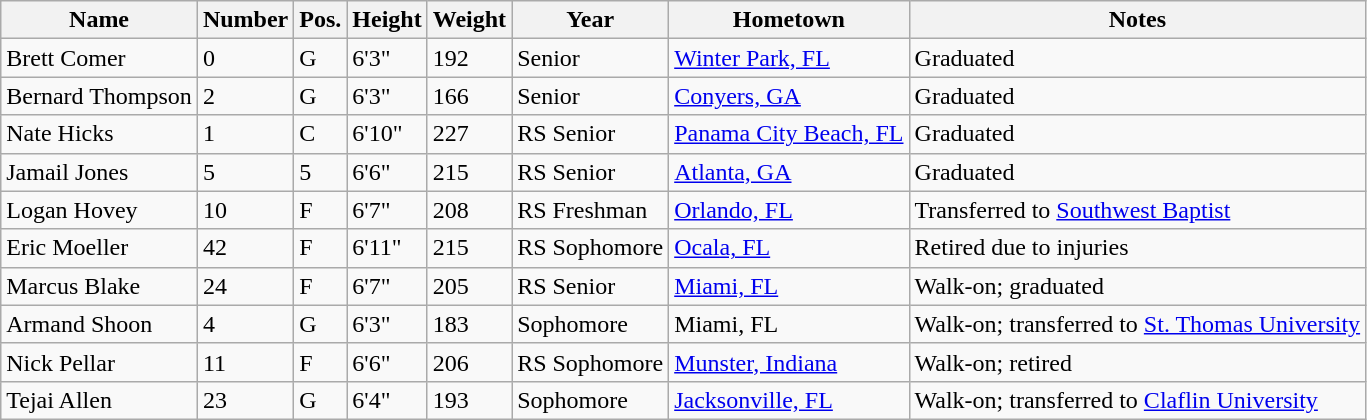<table class="wikitable sortable" border="1">
<tr>
<th>Name</th>
<th>Number</th>
<th>Pos.</th>
<th>Height</th>
<th>Weight</th>
<th>Year</th>
<th>Hometown</th>
<th class="unsortable">Notes</th>
</tr>
<tr>
<td>Brett Comer</td>
<td>0</td>
<td>G</td>
<td>6'3"</td>
<td>192</td>
<td>Senior</td>
<td><a href='#'>Winter Park, FL</a></td>
<td>Graduated</td>
</tr>
<tr>
<td>Bernard Thompson</td>
<td>2</td>
<td>G</td>
<td>6'3"</td>
<td>166</td>
<td>Senior</td>
<td><a href='#'>Conyers, GA</a></td>
<td>Graduated</td>
</tr>
<tr>
<td>Nate Hicks</td>
<td>1</td>
<td>C</td>
<td>6'10"</td>
<td>227</td>
<td>RS Senior</td>
<td><a href='#'>Panama City Beach, FL</a></td>
<td>Graduated</td>
</tr>
<tr>
<td>Jamail Jones</td>
<td>5</td>
<td>5</td>
<td>6'6"</td>
<td>215</td>
<td>RS Senior</td>
<td><a href='#'>Atlanta, GA</a></td>
<td>Graduated</td>
</tr>
<tr>
<td>Logan Hovey</td>
<td>10</td>
<td>F</td>
<td>6'7"</td>
<td>208</td>
<td>RS Freshman</td>
<td><a href='#'>Orlando, FL</a></td>
<td>Transferred to <a href='#'>Southwest Baptist</a></td>
</tr>
<tr>
<td>Eric Moeller</td>
<td>42</td>
<td>F</td>
<td>6'11"</td>
<td>215</td>
<td>RS Sophomore</td>
<td><a href='#'>Ocala, FL</a></td>
<td>Retired due to injuries </td>
</tr>
<tr>
<td>Marcus Blake</td>
<td>24</td>
<td>F</td>
<td>6'7"</td>
<td>205</td>
<td>RS Senior</td>
<td><a href='#'>Miami, FL</a></td>
<td>Walk-on; graduated</td>
</tr>
<tr>
<td>Armand Shoon</td>
<td>4</td>
<td>G</td>
<td>6'3"</td>
<td>183</td>
<td>Sophomore</td>
<td>Miami, FL</td>
<td>Walk-on; transferred to <a href='#'>St. Thomas University</a></td>
</tr>
<tr>
<td>Nick Pellar</td>
<td>11</td>
<td>F</td>
<td>6'6"</td>
<td>206</td>
<td>RS Sophomore</td>
<td><a href='#'>Munster, Indiana</a></td>
<td>Walk-on; retired </td>
</tr>
<tr>
<td>Tejai Allen</td>
<td>23</td>
<td>G</td>
<td>6'4"</td>
<td>193</td>
<td>Sophomore</td>
<td><a href='#'>Jacksonville, FL</a></td>
<td>Walk-on; transferred to <a href='#'>Claflin University</a></td>
</tr>
</table>
